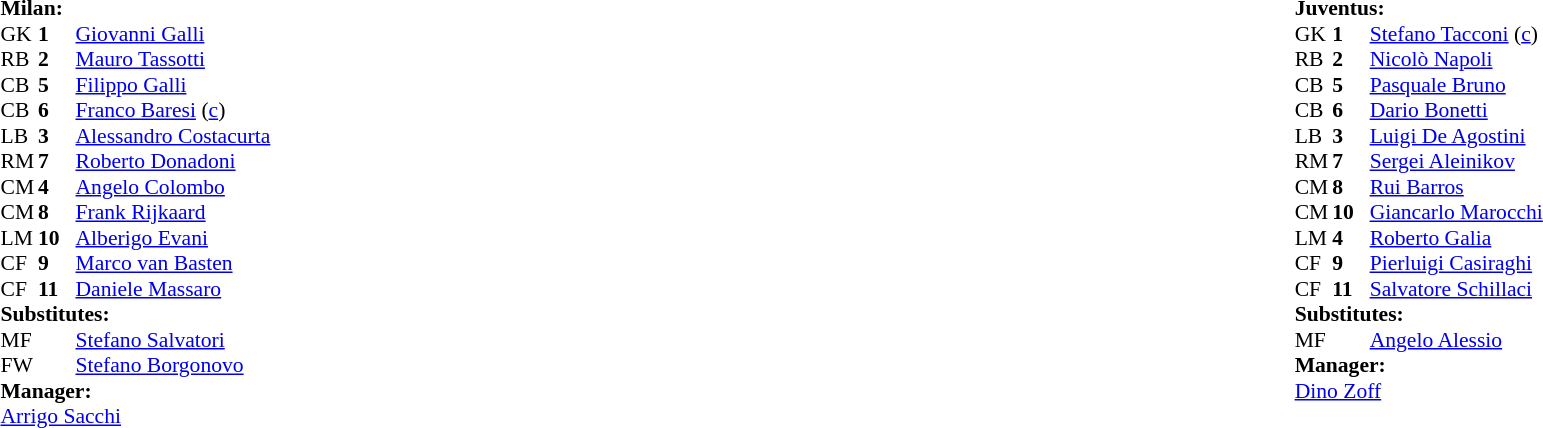<table width=100%>
<tr>
<td valign=top width=50%><br><table style=font-size:90% cellspacing=0 cellpadding=0>
<tr>
<td colspan="4"><strong>Milan:</strong></td>
</tr>
<tr>
<th width=25></th>
<th width=25></th>
</tr>
<tr>
<td>GK</td>
<td><strong>1</strong></td>
<td> <a href='#'>Giovanni Galli</a></td>
</tr>
<tr>
<td>RB</td>
<td><strong>2</strong></td>
<td> <a href='#'>Mauro Tassotti</a></td>
</tr>
<tr>
<td>CB</td>
<td><strong>5</strong></td>
<td> <a href='#'>Filippo Galli</a></td>
</tr>
<tr>
<td>CB</td>
<td><strong>6</strong></td>
<td> <a href='#'>Franco Baresi</a> (<a href='#'>c</a>)</td>
<td></td>
</tr>
<tr>
<td>LB</td>
<td><strong>3</strong></td>
<td> <a href='#'>Alessandro Costacurta</a></td>
</tr>
<tr>
<td>RM</td>
<td><strong>7</strong></td>
<td> <a href='#'>Roberto Donadoni</a></td>
</tr>
<tr>
<td>CM</td>
<td><strong>4</strong></td>
<td> <a href='#'>Angelo Colombo</a></td>
<td></td>
<td></td>
</tr>
<tr>
<td>CM</td>
<td><strong>8</strong></td>
<td> <a href='#'>Frank Rijkaard</a></td>
</tr>
<tr>
<td>LM</td>
<td><strong>10</strong></td>
<td> <a href='#'>Alberigo Evani</a></td>
</tr>
<tr>
<td>CF</td>
<td><strong>9</strong></td>
<td> <a href='#'>Marco van Basten</a></td>
</tr>
<tr>
<td>CF</td>
<td><strong>11</strong></td>
<td> <a href='#'>Daniele Massaro</a></td>
<td></td>
<td></td>
</tr>
<tr>
<td colspan=3><strong>Substitutes:</strong></td>
</tr>
<tr>
<td>MF</td>
<td></td>
<td> <a href='#'>Stefano Salvatori</a></td>
<td></td>
<td></td>
</tr>
<tr>
<td>FW</td>
<td></td>
<td> <a href='#'>Stefano Borgonovo</a></td>
<td></td>
<td></td>
</tr>
<tr>
<td colspan=3><strong>Manager:</strong></td>
</tr>
<tr>
<td colspan=4> <a href='#'>Arrigo Sacchi</a></td>
</tr>
</table>
</td>
<td valign="top"></td>
<td valign="top" width="50%"><br><table style=font-size:90% cellspacing=0 cellpadding=0 align="center">
<tr>
<td colspan="4"><strong>Juventus:</strong></td>
</tr>
<tr>
<th width=25></th>
<th width=25></th>
</tr>
<tr>
<td>GK</td>
<td><strong>1</strong></td>
<td> <a href='#'>Stefano Tacconi</a> (<a href='#'>c</a>)</td>
</tr>
<tr>
<td>RB</td>
<td><strong>2</strong></td>
<td> <a href='#'>Nicolò Napoli</a></td>
</tr>
<tr>
<td>CB</td>
<td><strong>5</strong></td>
<td> <a href='#'>Pasquale Bruno</a></td>
</tr>
<tr>
<td>CB</td>
<td><strong>6</strong></td>
<td> <a href='#'>Dario Bonetti</a></td>
</tr>
<tr>
<td>LB</td>
<td><strong>3</strong></td>
<td> <a href='#'>Luigi De Agostini</a></td>
</tr>
<tr>
<td>RM</td>
<td><strong>7</strong></td>
<td> <a href='#'>Sergei Aleinikov</a></td>
</tr>
<tr>
<td>CM</td>
<td><strong>8</strong></td>
<td> <a href='#'>Rui Barros</a></td>
</tr>
<tr>
<td>CM</td>
<td><strong>10</strong></td>
<td> <a href='#'>Giancarlo Marocchi</a></td>
<td></td>
</tr>
<tr>
<td>LM</td>
<td><strong>4</strong></td>
<td> <a href='#'>Roberto Galia</a></td>
</tr>
<tr>
<td>CF</td>
<td><strong>9</strong></td>
<td> <a href='#'>Pierluigi Casiraghi</a></td>
</tr>
<tr>
<td>CF</td>
<td><strong>11</strong></td>
<td> <a href='#'>Salvatore Schillaci</a></td>
<td></td>
<td></td>
</tr>
<tr>
<td colspan=3><strong>Substitutes:</strong></td>
</tr>
<tr>
<td>MF</td>
<td></td>
<td> <a href='#'>Angelo Alessio</a></td>
<td></td>
<td></td>
</tr>
<tr>
<td colspan=3><strong>Manager:</strong></td>
</tr>
<tr>
<td colspan=4> <a href='#'>Dino Zoff</a></td>
</tr>
</table>
</td>
</tr>
</table>
